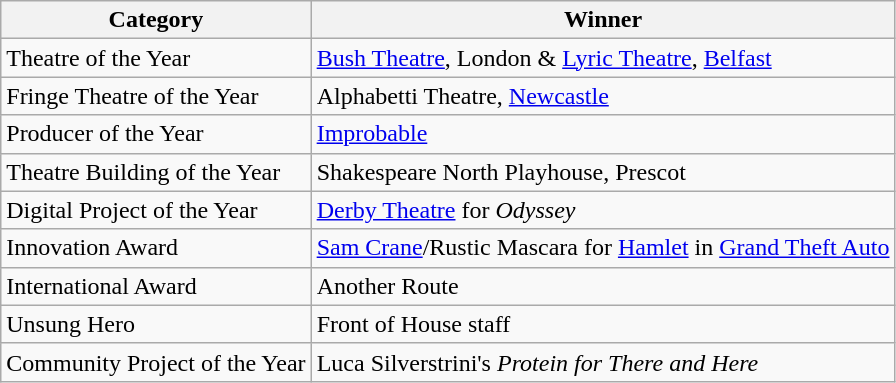<table class="wikitable">
<tr>
<th>Category</th>
<th>Winner</th>
</tr>
<tr>
<td>Theatre of the Year</td>
<td><a href='#'>Bush Theatre</a>, London & <a href='#'>Lyric Theatre</a>, <a href='#'>Belfast</a></td>
</tr>
<tr>
<td>Fringe Theatre of the Year</td>
<td>Alphabetti Theatre, <a href='#'>Newcastle</a></td>
</tr>
<tr>
<td>Producer of the Year</td>
<td><a href='#'>Improbable</a></td>
</tr>
<tr>
<td>Theatre Building of the Year</td>
<td>Shakespeare North Playhouse, Prescot</td>
</tr>
<tr>
<td>Digital Project of the Year</td>
<td><a href='#'>Derby Theatre</a> for <em>Odyssey</em></td>
</tr>
<tr>
<td>Innovation Award</td>
<td><a href='#'>Sam Crane</a>/Rustic Mascara for <a href='#'>Hamlet</a> in <a href='#'>Grand Theft Auto</a></td>
</tr>
<tr>
<td>International Award</td>
<td>Another Route</td>
</tr>
<tr>
<td>Unsung Hero</td>
<td>Front of House staff</td>
</tr>
<tr>
<td>Community Project of the Year</td>
<td>Luca Silverstrini's <em>Protein for There and Here</em></td>
</tr>
</table>
